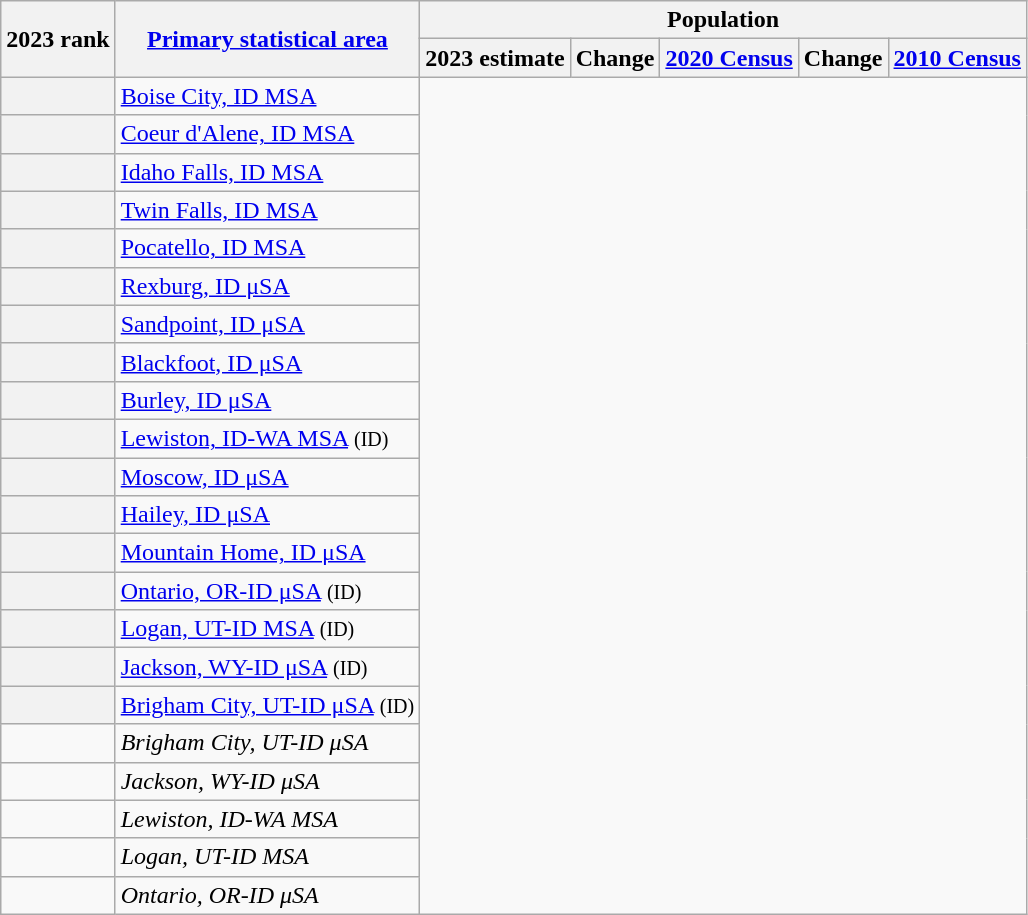<table class="wikitable sortable">
<tr>
<th scope=col rowspan=2>2023 rank</th>
<th scope=col rowspan=2><a href='#'>Primary statistical area</a></th>
<th colspan=5>Population</th>
</tr>
<tr>
<th scope=col>2023 estimate</th>
<th scope=col>Change</th>
<th scope=col><a href='#'>2020 Census</a></th>
<th scope=col>Change</th>
<th scope=col><a href='#'>2010 Census</a></th>
</tr>
<tr>
<th scope=row></th>
<td><a href='#'>Boise City, ID MSA</a><br></td>
</tr>
<tr>
<th scope=row></th>
<td><a href='#'>Coeur d'Alene, ID MSA</a><br></td>
</tr>
<tr>
<th scope=row></th>
<td><a href='#'>Idaho Falls, ID MSA</a><br></td>
</tr>
<tr>
<th scope=row></th>
<td><a href='#'>Twin Falls, ID MSA</a><br></td>
</tr>
<tr>
<th scope=row></th>
<td><a href='#'>Pocatello, ID MSA</a><br></td>
</tr>
<tr>
<th scope=row></th>
<td><a href='#'>Rexburg, ID μSA</a><br></td>
</tr>
<tr>
<th scope=row></th>
<td><a href='#'>Sandpoint, ID μSA</a><br></td>
</tr>
<tr>
<th scope=row></th>
<td><a href='#'>Blackfoot, ID μSA</a><br></td>
</tr>
<tr>
<th scope=row></th>
<td><a href='#'>Burley, ID μSA</a><br></td>
</tr>
<tr>
<th scope=row></th>
<td><a href='#'>Lewiston, ID-WA MSA</a> <small>(ID)</small><br></td>
</tr>
<tr>
<th scope=row></th>
<td><a href='#'>Moscow, ID μSA</a><br></td>
</tr>
<tr>
<th scope=row></th>
<td><a href='#'>Hailey, ID μSA</a><br></td>
</tr>
<tr>
<th scope=row></th>
<td><a href='#'>Mountain Home, ID μSA</a><br></td>
</tr>
<tr>
<th scope=row></th>
<td><a href='#'>Ontario, OR-ID μSA</a> <small>(ID)</small><br></td>
</tr>
<tr>
<th scope=row></th>
<td><a href='#'>Logan, UT-ID MSA</a> <small>(ID)</small><br></td>
</tr>
<tr>
<th scope=row></th>
<td><a href='#'>Jackson, WY-ID μSA</a> <small>(ID)</small><br></td>
</tr>
<tr>
<th scope=row></th>
<td><a href='#'>Brigham City, UT-ID μSA</a> <small>(ID)</small><br></td>
</tr>
<tr>
<td></td>
<td><em><span>Brigham City, UT-ID μSA</span></em><br></td>
</tr>
<tr>
<td></td>
<td><em><span>Jackson, WY-ID μSA</span></em><br></td>
</tr>
<tr>
<td></td>
<td><em><span>Lewiston, ID-WA MSA</span></em><br></td>
</tr>
<tr>
<td></td>
<td><em><span>Logan, UT-ID MSA</span></em><br></td>
</tr>
<tr>
<td></td>
<td><em><span>Ontario, OR-ID μSA</span></em><br></td>
</tr>
</table>
